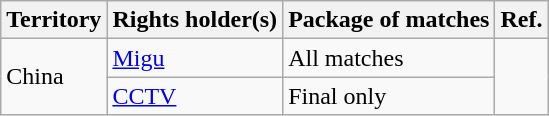<table class="wikitable">
<tr>
<th>Territory</th>
<th>Rights holder(s)</th>
<th>Package of matches</th>
<th>Ref.</th>
</tr>
<tr>
<td rowspan="2">China</td>
<td><a href='#'>Migu</a></td>
<td>All matches</td>
<td rowspan="2"></td>
</tr>
<tr>
<td><a href='#'>CCTV</a></td>
<td>Final only</td>
</tr>
</table>
